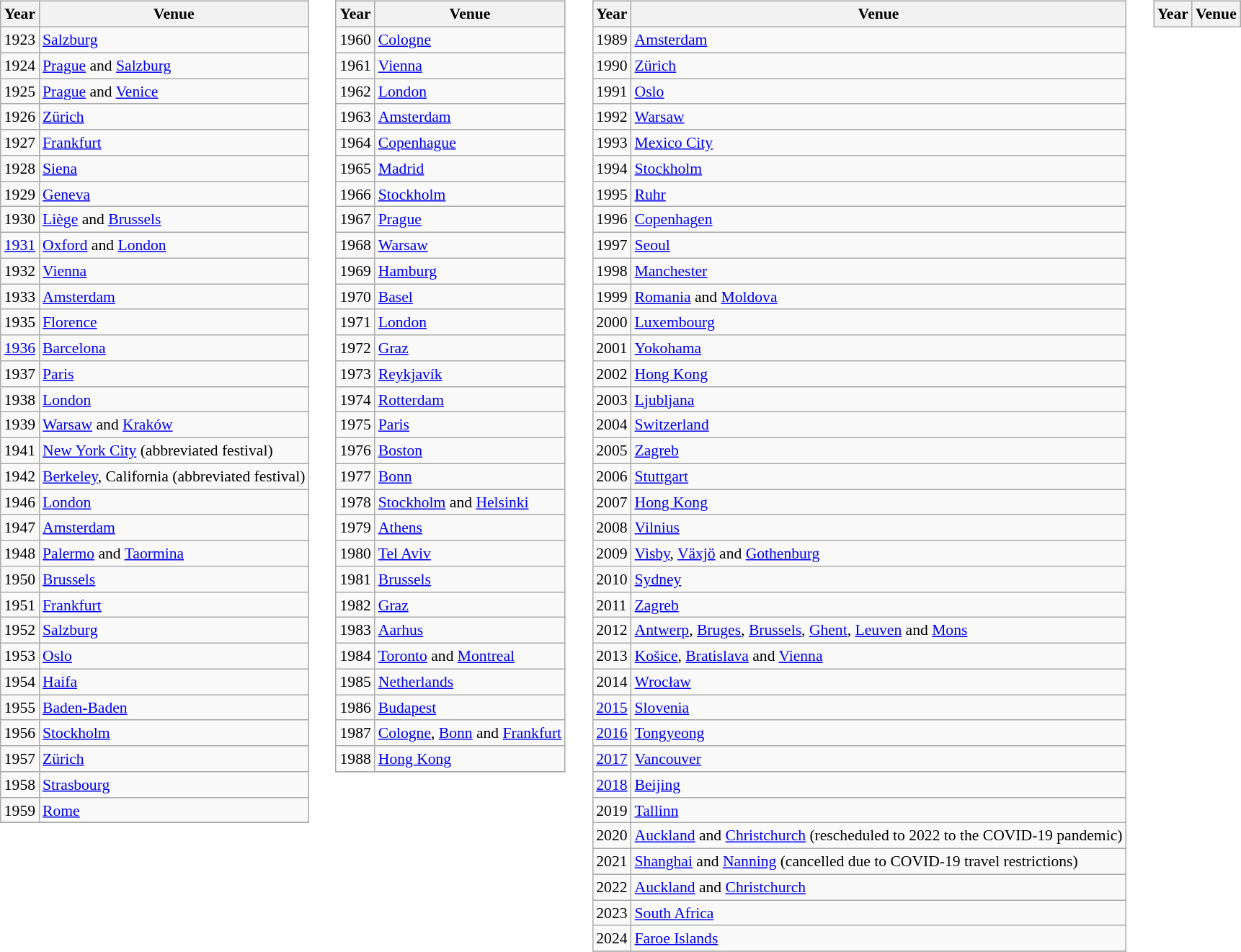<table style="font-size:90%" cellpadding="4">
<tr valign="top">
<td><br><table class="wikitable">
<tr>
<th>Year</th>
<th>Venue</th>
</tr>
<tr>
<td>1923</td>
<td> <a href='#'>Salzburg</a></td>
</tr>
<tr>
<td>1924</td>
<td> <a href='#'>Prague</a> and  <a href='#'>Salzburg</a></td>
</tr>
<tr>
<td>1925</td>
<td> <a href='#'>Prague</a> and  <a href='#'>Venice</a></td>
</tr>
<tr>
<td>1926</td>
<td> <a href='#'>Zürich</a></td>
</tr>
<tr>
<td>1927</td>
<td> <a href='#'>Frankfurt</a></td>
</tr>
<tr>
<td>1928</td>
<td> <a href='#'>Siena</a></td>
</tr>
<tr>
<td>1929</td>
<td> <a href='#'>Geneva</a></td>
</tr>
<tr>
<td>1930</td>
<td> <a href='#'>Liège</a> and <a href='#'>Brussels</a></td>
</tr>
<tr>
<td><a href='#'>1931</a></td>
<td> <a href='#'>Oxford</a> and <a href='#'>London</a></td>
</tr>
<tr>
<td>1932</td>
<td> <a href='#'>Vienna</a></td>
</tr>
<tr>
<td>1933</td>
<td> <a href='#'>Amsterdam</a></td>
</tr>
<tr>
<td>1935</td>
<td> <a href='#'>Florence</a></td>
</tr>
<tr>
<td><a href='#'>1936</a></td>
<td> <a href='#'>Barcelona</a></td>
</tr>
<tr>
<td>1937</td>
<td> <a href='#'>Paris</a></td>
</tr>
<tr>
<td>1938</td>
<td> <a href='#'>London</a></td>
</tr>
<tr>
<td>1939</td>
<td> <a href='#'>Warsaw</a> and <a href='#'>Kraków</a></td>
</tr>
<tr>
<td>1941</td>
<td> <a href='#'>New York City</a> (abbreviated festival)</td>
</tr>
<tr>
<td>1942</td>
<td> <a href='#'>Berkeley</a>, California (abbreviated festival)</td>
</tr>
<tr>
<td>1946</td>
<td> <a href='#'>London</a></td>
</tr>
<tr>
<td>1947</td>
<td> <a href='#'>Amsterdam</a></td>
</tr>
<tr>
<td>1948</td>
<td> <a href='#'>Palermo</a> and <a href='#'>Taormina</a></td>
</tr>
<tr>
<td>1950</td>
<td> <a href='#'>Brussels</a></td>
</tr>
<tr>
<td>1951</td>
<td> <a href='#'>Frankfurt</a></td>
</tr>
<tr>
<td>1952</td>
<td> <a href='#'>Salzburg</a></td>
</tr>
<tr>
<td>1953</td>
<td> <a href='#'>Oslo</a></td>
</tr>
<tr>
<td>1954</td>
<td> <a href='#'>Haifa</a></td>
</tr>
<tr>
<td>1955</td>
<td> <a href='#'>Baden-Baden</a></td>
</tr>
<tr>
<td>1956</td>
<td> <a href='#'>Stockholm</a></td>
</tr>
<tr>
<td>1957</td>
<td> <a href='#'>Zürich</a></td>
</tr>
<tr>
<td>1958</td>
<td> <a href='#'>Strasbourg</a></td>
</tr>
<tr>
<td>1959</td>
<td> <a href='#'>Rome</a></td>
</tr>
<tr>
</tr>
</table>
</td>
<td><br><table class="wikitable">
<tr>
<th>Year</th>
<th>Venue</th>
</tr>
<tr>
<td>1960</td>
<td> <a href='#'>Cologne</a></td>
</tr>
<tr>
<td>1961</td>
<td> <a href='#'>Vienna</a></td>
</tr>
<tr>
<td>1962</td>
<td> <a href='#'>London</a></td>
</tr>
<tr>
<td>1963</td>
<td> <a href='#'>Amsterdam</a></td>
</tr>
<tr>
<td>1964</td>
<td> <a href='#'>Copenhague</a></td>
</tr>
<tr>
<td>1965</td>
<td> <a href='#'>Madrid</a></td>
</tr>
<tr>
<td>1966</td>
<td> <a href='#'>Stockholm</a></td>
</tr>
<tr>
<td>1967</td>
<td> <a href='#'>Prague</a></td>
</tr>
<tr>
<td>1968</td>
<td> <a href='#'>Warsaw</a></td>
</tr>
<tr>
<td>1969</td>
<td> <a href='#'>Hamburg</a></td>
</tr>
<tr>
<td>1970</td>
<td> <a href='#'>Basel</a></td>
</tr>
<tr>
<td>1971</td>
<td> <a href='#'>London</a></td>
</tr>
<tr>
<td>1972</td>
<td> <a href='#'>Graz</a></td>
</tr>
<tr>
<td>1973</td>
<td> <a href='#'>Reykjavík</a></td>
</tr>
<tr>
<td>1974</td>
<td> <a href='#'>Rotterdam</a></td>
</tr>
<tr>
<td>1975</td>
<td> <a href='#'>Paris</a></td>
</tr>
<tr>
<td>1976</td>
<td> <a href='#'>Boston</a></td>
</tr>
<tr>
<td>1977</td>
<td> <a href='#'>Bonn</a></td>
</tr>
<tr>
<td>1978</td>
<td> <a href='#'>Stockholm</a> and  <a href='#'>Helsinki</a></td>
</tr>
<tr>
<td>1979</td>
<td> <a href='#'>Athens</a></td>
</tr>
<tr>
<td>1980</td>
<td> <a href='#'>Tel Aviv</a></td>
</tr>
<tr>
<td>1981</td>
<td> <a href='#'>Brussels</a></td>
</tr>
<tr>
<td>1982</td>
<td> <a href='#'>Graz</a></td>
</tr>
<tr>
<td>1983</td>
<td> <a href='#'>Aarhus</a></td>
</tr>
<tr>
<td>1984</td>
<td> <a href='#'>Toronto</a> and <a href='#'>Montreal</a></td>
</tr>
<tr>
<td>1985</td>
<td> <a href='#'>Netherlands</a></td>
</tr>
<tr>
<td>1986</td>
<td> <a href='#'>Budapest</a></td>
</tr>
<tr>
<td>1987</td>
<td> <a href='#'>Cologne</a>, <a href='#'>Bonn</a> and <a href='#'>Frankfurt</a></td>
</tr>
<tr>
<td>1988</td>
<td> <a href='#'>Hong Kong</a></td>
</tr>
<tr>
</tr>
</table>
</td>
<td><br><table class="wikitable">
<tr>
<th>Year</th>
<th>Venue</th>
</tr>
<tr>
<td>1989</td>
<td> <a href='#'>Amsterdam</a></td>
</tr>
<tr>
<td>1990</td>
<td> <a href='#'>Zürich</a></td>
</tr>
<tr>
<td>1991</td>
<td> <a href='#'>Oslo</a></td>
</tr>
<tr>
<td>1992</td>
<td> <a href='#'>Warsaw</a></td>
</tr>
<tr>
<td>1993</td>
<td> <a href='#'>Mexico City</a></td>
</tr>
<tr>
<td>1994</td>
<td> <a href='#'>Stockholm</a></td>
</tr>
<tr>
<td>1995</td>
<td> <a href='#'>Ruhr</a></td>
</tr>
<tr>
<td>1996</td>
<td> <a href='#'>Copenhagen</a></td>
</tr>
<tr>
<td>1997</td>
<td> <a href='#'>Seoul</a></td>
</tr>
<tr>
<td>1998</td>
<td> <a href='#'>Manchester</a></td>
</tr>
<tr>
<td>1999</td>
<td> <a href='#'>Romania</a> and  <a href='#'>Moldova</a></td>
</tr>
<tr>
<td>2000</td>
<td> <a href='#'>Luxembourg</a></td>
</tr>
<tr>
<td>2001</td>
<td> <a href='#'>Yokohama</a></td>
</tr>
<tr>
<td>2002</td>
<td> <a href='#'>Hong Kong</a></td>
</tr>
<tr>
<td>2003</td>
<td> <a href='#'>Ljubljana</a></td>
</tr>
<tr>
<td>2004</td>
<td> <a href='#'>Switzerland</a></td>
</tr>
<tr>
<td>2005</td>
<td> <a href='#'>Zagreb</a></td>
</tr>
<tr>
<td>2006</td>
<td> <a href='#'>Stuttgart</a></td>
</tr>
<tr>
<td>2007</td>
<td> <a href='#'>Hong Kong</a></td>
</tr>
<tr>
<td>2008</td>
<td> <a href='#'>Vilnius</a></td>
</tr>
<tr>
<td>2009</td>
<td> <a href='#'>Visby</a>, <a href='#'>Växjö</a> and <a href='#'>Gothenburg</a></td>
</tr>
<tr>
<td>2010</td>
<td> <a href='#'>Sydney</a></td>
</tr>
<tr>
<td>2011</td>
<td> <a href='#'>Zagreb</a></td>
</tr>
<tr>
<td>2012</td>
<td> <a href='#'>Antwerp</a>, <a href='#'>Bruges</a>, <a href='#'>Brussels</a>, <a href='#'>Ghent</a>, <a href='#'>Leuven</a> and <a href='#'>Mons</a></td>
</tr>
<tr>
<td>2013</td>
<td> <a href='#'>Košice</a>, <a href='#'>Bratislava</a> and  <a href='#'>Vienna</a></td>
</tr>
<tr>
<td>2014</td>
<td> <a href='#'>Wrocław</a></td>
</tr>
<tr>
<td><a href='#'>2015</a></td>
<td> <a href='#'>Slovenia</a></td>
</tr>
<tr>
<td><a href='#'>2016</a></td>
<td> <a href='#'>Tongyeong</a></td>
</tr>
<tr>
<td><a href='#'>2017</a></td>
<td> <a href='#'>Vancouver</a></td>
</tr>
<tr>
<td><a href='#'>2018</a></td>
<td> <a href='#'>Beijing</a></td>
</tr>
<tr>
<td>2019</td>
<td> <a href='#'>Tallinn</a></td>
</tr>
<tr>
<td>2020</td>
<td> <a href='#'>Auckland</a> and <a href='#'>Christchurch</a> (rescheduled to 2022 to the COVID-19 pandemic)</td>
</tr>
<tr>
<td>2021</td>
<td> <a href='#'>Shanghai</a> and <a href='#'>Nanning</a> (cancelled due to COVID-19 travel restrictions)</td>
</tr>
<tr>
<td>2022</td>
<td> <a href='#'>Auckland</a> and <a href='#'>Christchurch</a></td>
</tr>
<tr>
<td>2023</td>
<td> <a href='#'>South Africa</a></td>
</tr>
<tr>
<td>2024</td>
<td> <a href='#'>Faroe Islands</a></td>
</tr>
<tr>
</tr>
</table>
</td>
<td><br><table class="wikitable">
<tr>
<th>Year</th>
<th>Venue</th>
</tr>
</table>
</td>
</tr>
</table>
